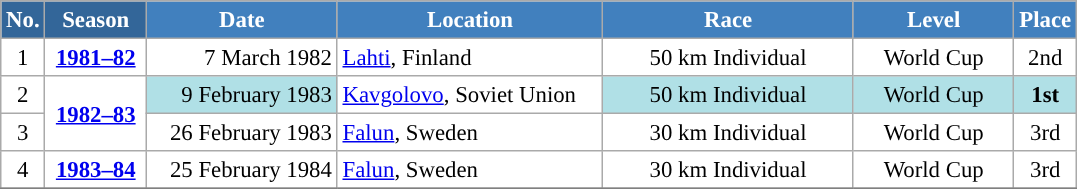<table class="wikitable sortable" style="font-size:95%; text-align:center; border:grey solid 1px; border-collapse:collapse; background:#ffffff;">
<tr style="background:#efefef;">
<th style="background-color:#369; color:white;">No.</th>
<th style="background-color:#369; color:white;">Season</th>
<th style="background-color:#4180be; color:white; width:120px;">Date</th>
<th style="background-color:#4180be; color:white; width:170px;">Location</th>
<th style="background-color:#4180be; color:white; width:160px;">Race</th>
<th style="background-color:#4180be; color:white; width:100px;">Level</th>
<th style="background-color:#4180be; color:white;">Place</th>
</tr>
<tr>
<td align=center>1</td>
<td rowspan=1 align=center><strong> <a href='#'>1981–82</a> </strong></td>
<td align=right>7 March 1982</td>
<td align=left> <a href='#'>Lahti</a>, Finland</td>
<td>50 km Individual</td>
<td>World Cup</td>
<td>2nd</td>
</tr>
<tr>
<td align=center>2</td>
<td rowspan=2 align=center><strong><a href='#'>1982–83</a></strong></td>
<td bgcolor="#BOEOE6" align=right>9 February 1983</td>
<td align=left> <a href='#'>Kavgolovo</a>, Soviet Union</td>
<td bgcolor="#BOEOE6">50 km Individual</td>
<td bgcolor="#BOEOE6">World Cup</td>
<td bgcolor="#BOEOE6"><strong>1st</strong></td>
</tr>
<tr>
<td align=center>3</td>
<td align=right>26 February 1983</td>
<td align=left> <a href='#'>Falun</a>, Sweden</td>
<td>30 km Individual</td>
<td>World Cup</td>
<td>3rd</td>
</tr>
<tr>
<td align=center>4</td>
<td rowspan=1 align=center><strong> <a href='#'>1983–84</a> </strong></td>
<td align=right>25 February 1984</td>
<td align=left> <a href='#'>Falun</a>, Sweden</td>
<td>30 km Individual</td>
<td>World Cup</td>
<td>3rd</td>
</tr>
<tr>
</tr>
</table>
